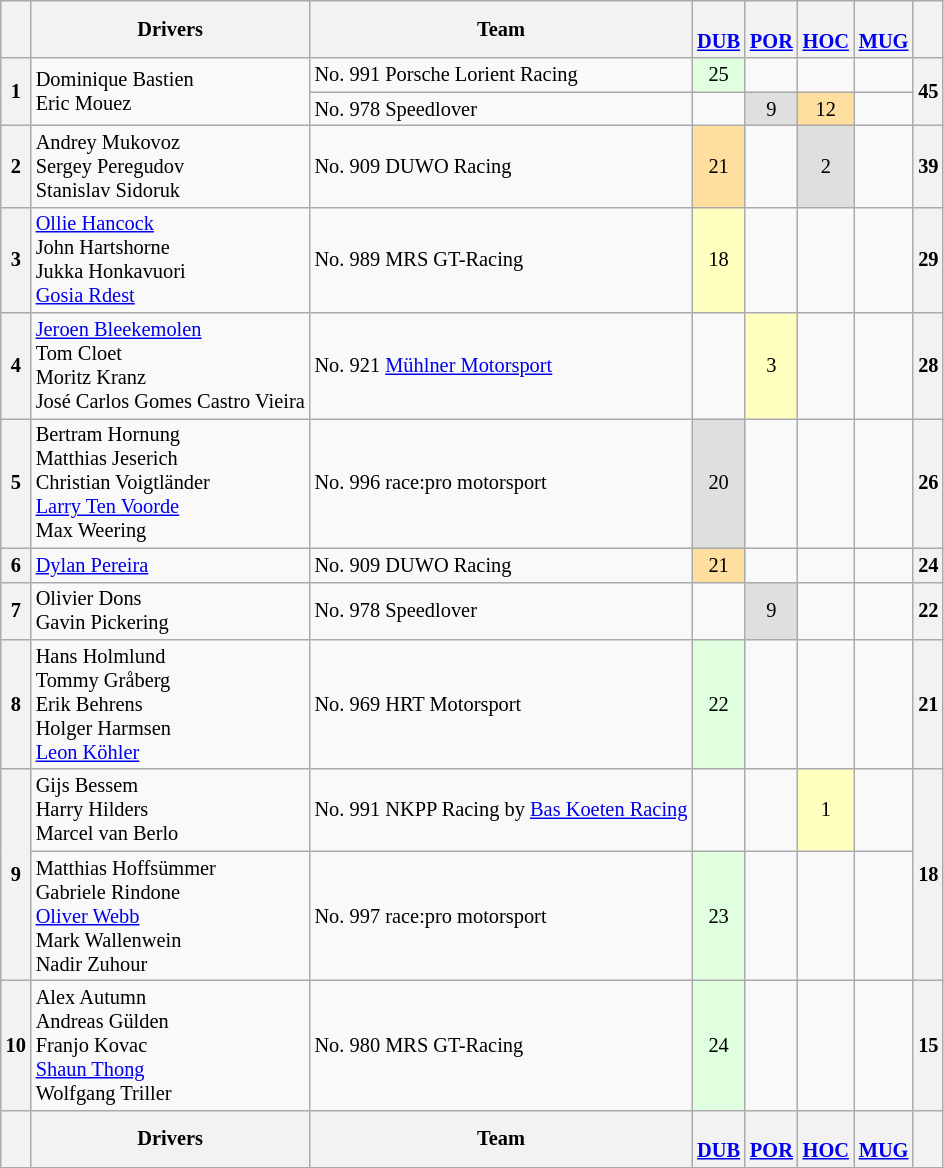<table align=left| class="wikitable" style="font-size: 85%; text-align: center">
<tr valign="top">
<th valign=middle></th>
<th valign=middle>Drivers</th>
<th valign=middle>Team</th>
<th><br><a href='#'>DUB</a></th>
<th><br><a href='#'>POR</a></th>
<th><br><a href='#'>HOC</a></th>
<th><br><a href='#'>MUG</a></th>
<th valign=middle>  </th>
</tr>
<tr>
<th rowspan=2>1</th>
<td rowspan=2 align=left> Dominique Bastien<br> Eric Mouez</td>
<td align=left> No. 991 Porsche Lorient Racing</td>
<td style="background:#DFFFDF;">25</td>
<td></td>
<td></td>
<td></td>
<th rowspan=2>45</th>
</tr>
<tr>
<td align=left> No. 978 Speedlover</td>
<td></td>
<td style="background:#DFDFDF;">9</td>
<td style="background:#FFDF9F;">12</td>
<td></td>
</tr>
<tr>
<th>2</th>
<td align=left> Andrey Mukovoz<br> Sergey Peregudov<br> Stanislav Sidoruk</td>
<td align=left> No. 909 DUWO Racing</td>
<td style="background:#FFDF9F;">21</td>
<td></td>
<td style="background:#DFDFDF;">2</td>
<td></td>
<th>39</th>
</tr>
<tr>
<th>3</th>
<td align=left> <a href='#'>Ollie Hancock</a><br> John Hartshorne<br> Jukka Honkavuori<br> <a href='#'>Gosia Rdest</a></td>
<td align=left> No. 989 MRS GT-Racing</td>
<td style="background:#FFFFBF;">18</td>
<td></td>
<td></td>
<td></td>
<th>29</th>
</tr>
<tr>
<th>4</th>
<td align=left> <a href='#'>Jeroen Bleekemolen</a><br> Tom Cloet<br> Moritz Kranz<br> José Carlos Gomes Castro Vieira</td>
<td align=left> No. 921 <a href='#'>Mühlner Motorsport</a></td>
<td></td>
<td style="background:#FFFFBF;">3</td>
<td></td>
<td></td>
<th>28</th>
</tr>
<tr>
<th>5</th>
<td align=left> Bertram Hornung<br> Matthias Jeserich<br> Christian Voigtländer<br> <a href='#'>Larry Ten Voorde</a><br> Max Weering</td>
<td align=left> No. 996 race:pro motorsport</td>
<td style="background:#DFDFDF;">20</td>
<td></td>
<td></td>
<td></td>
<th>26</th>
</tr>
<tr>
<th>6</th>
<td align=left> <a href='#'>Dylan Pereira</a></td>
<td align=left> No. 909 DUWO Racing</td>
<td style="background:#FFDF9F;">21</td>
<td></td>
<td></td>
<td></td>
<th>24</th>
</tr>
<tr>
<th>7</th>
<td align=left> Olivier Dons<br> Gavin Pickering</td>
<td align=left> No. 978 Speedlover</td>
<td></td>
<td style="background:#DFDFDF;">9</td>
<td></td>
<td></td>
<th>22</th>
</tr>
<tr>
<th>8</th>
<td align=left> Hans Holmlund<br> Tommy Gråberg<br> Erik Behrens<br> Holger Harmsen<br> <a href='#'>Leon Köhler</a></td>
<td align=left> No. 969 HRT Motorsport</td>
<td style="background:#DFFFDF;">22</td>
<td></td>
<td></td>
<td></td>
<th>21</th>
</tr>
<tr>
<th rowspan=2>9</th>
<td align=left> Gijs Bessem<br> Harry Hilders<br> Marcel van Berlo</td>
<td align=left> No. 991 NKPP Racing by <a href='#'>Bas Koeten Racing</a></td>
<td></td>
<td></td>
<td style="background:#FFFFBF;">1</td>
<td></td>
<th rowspan=2>18</th>
</tr>
<tr>
<td align=left> Matthias Hoffsümmer<br> Gabriele Rindone<br> <a href='#'>Oliver Webb</a><br> Mark Wallenwein<br> Nadir Zuhour</td>
<td align=left> No. 997 race:pro motorsport</td>
<td style="background:#DFFFDF;">23</td>
<td></td>
<td></td>
<td></td>
</tr>
<tr>
<th>10</th>
<td align=left> Alex Autumn<br> Andreas Gülden<br> Franjo Kovac<br> <a href='#'>Shaun Thong</a><br> Wolfgang Triller</td>
<td align=left> No. 980 MRS GT-Racing</td>
<td style="background:#DFFFDF;">24</td>
<td></td>
<td></td>
<td></td>
<th>15</th>
</tr>
<tr>
<th valign=middle></th>
<th valign=middle>Drivers</th>
<th valign=middle>Team</th>
<th><br><a href='#'>DUB</a></th>
<th><br><a href='#'>POR</a></th>
<th><br><a href='#'>HOC</a></th>
<th><br><a href='#'>MUG</a></th>
<th valign=middle>  </th>
</tr>
<tr>
</tr>
</table>
